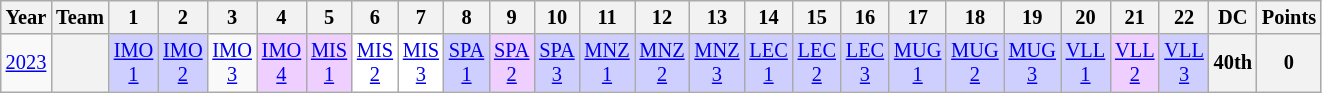<table class="wikitable" style="text-align:center; font-size:85%;">
<tr>
<th>Year</th>
<th>Team</th>
<th>1</th>
<th>2</th>
<th>3</th>
<th>4</th>
<th>5</th>
<th>6</th>
<th>7</th>
<th>8</th>
<th>9</th>
<th>10</th>
<th>11</th>
<th>12</th>
<th>13</th>
<th>14</th>
<th>15</th>
<th>16</th>
<th>17</th>
<th>18</th>
<th>19</th>
<th>20</th>
<th>21</th>
<th>22</th>
<th>DC</th>
<th>Points</th>
</tr>
<tr>
<td><a href='#'>2023</a></td>
<th></th>
<td style="background:#CFCFFF;"><a href='#'>IMO<br>1</a><br></td>
<td style="background:#CFCFFF;"><a href='#'>IMO<br>2</a><br></td>
<td><a href='#'>IMO<br>3</a></td>
<td style="background:#EFCFFF;"><a href='#'>IMO<br>4</a><br></td>
<td style="background:#EFCFFF;"><a href='#'>MIS<br>1</a><br></td>
<td style="background:#FFFFFF;"><a href='#'>MIS<br>2</a><br></td>
<td style="background:#FFFFFF;"><a href='#'>MIS<br>3</a><br></td>
<td style="background:#CFCFFF;"><a href='#'>SPA<br>1</a><br></td>
<td style="background:#EFCFFF;"><a href='#'>SPA<br>2</a><br></td>
<td style="background:#CFCFFF;"><a href='#'>SPA<br>3</a><br></td>
<td style="background:#CFCFFF;"><a href='#'>MNZ<br>1</a><br></td>
<td style="background:#CFCFFF;"><a href='#'>MNZ<br>2</a><br></td>
<td style="background:#CFCFFF;"><a href='#'>MNZ<br>3</a><br></td>
<td style="background:#CFCFFF;"><a href='#'>LEC<br>1</a><br></td>
<td style="background:#CFCFFF;"><a href='#'>LEC<br>2</a><br></td>
<td style="background:#CFCFFF;"><a href='#'>LEC<br>3</a><br></td>
<td style="background:#CFCFFF;"><a href='#'>MUG<br>1</a><br></td>
<td style="background:#CFCFFF;"><a href='#'>MUG<br>2</a><br></td>
<td style="background:#CFCFFF;"><a href='#'>MUG<br>3</a><br></td>
<td style="background:#CFCFFF;"><a href='#'>VLL<br>1</a><br></td>
<td style="background:#EFCFFF;"><a href='#'>VLL<br>2</a><br></td>
<td style="background:#CFCFFF;"><a href='#'>VLL<br>3</a><br></td>
<th>40th</th>
<th>0</th>
</tr>
</table>
